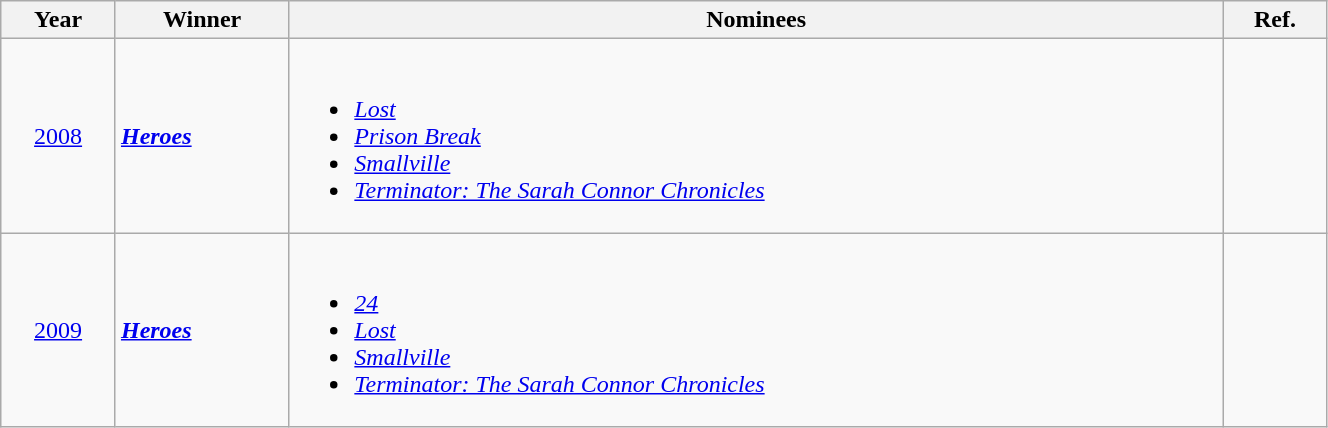<table class="wikitable" width=70%>
<tr>
<th>Year</th>
<th>Winner</th>
<th>Nominees</th>
<th>Ref.</th>
</tr>
<tr>
<td align="center"><a href='#'>2008</a></td>
<td><strong><em><a href='#'>Heroes</a></em></strong></td>
<td><br><ul><li><em><a href='#'>Lost</a></em></li><li><em><a href='#'>Prison Break</a></em></li><li><em><a href='#'>Smallville</a></em></li><li><em><a href='#'>Terminator: The Sarah Connor Chronicles</a></em></li></ul></td>
<td align="center"></td>
</tr>
<tr>
<td align="center"><a href='#'>2009</a></td>
<td><strong><em><a href='#'>Heroes</a></em></strong></td>
<td><br><ul><li><em><a href='#'>24</a></em></li><li><em><a href='#'>Lost</a></em></li><li><em><a href='#'>Smallville</a></em></li><li><em><a href='#'>Terminator: The Sarah Connor Chronicles</a></em></li></ul></td>
<td align="center"></td>
</tr>
</table>
